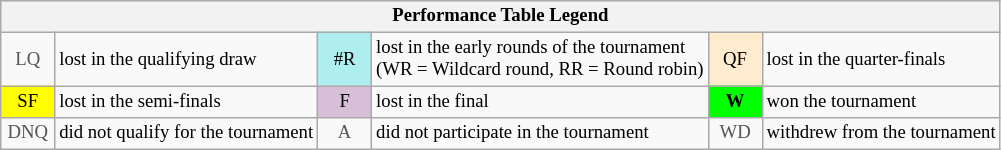<table class="wikitable" style="font-size:78%;">
<tr bgcolor="#efefef">
<th colspan="6">Performance Table Legend</th>
</tr>
<tr>
<td align="center" style="color:#555555;" width="30">LQ</td>
<td>lost in the qualifying draw</td>
<td align="center" style="background:#afeeee;">#R</td>
<td>lost in the early rounds of the tournament<br>(WR = Wildcard round, RR = Round robin)</td>
<td align="center" style="background:#ffebcd;">QF</td>
<td>lost in the quarter-finals</td>
</tr>
<tr>
<td align="center" style="background:yellow;">SF</td>
<td>lost in the semi-finals</td>
<td align="center" style="background:#D8BFD8;">F</td>
<td>lost in the final</td>
<td align="center" style="background:#00ff00;"><strong>W</strong></td>
<td>won the tournament</td>
</tr>
<tr>
<td align="center" style="color:#555555;" width="30">DNQ</td>
<td>did not qualify for the tournament</td>
<td align="center" style="color:#555555;" width="30">A</td>
<td>did not participate in the tournament</td>
<td align="center" style="color:#555555;" width="30">WD</td>
<td>withdrew from the tournament</td>
</tr>
</table>
